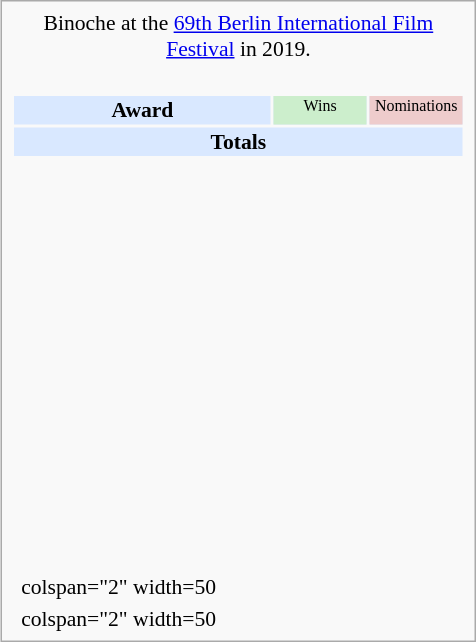<table class="infobox" style="width: 22em; text-align: left; font-size: 90%; vertical-align: middle;">
<tr>
<td colspan="3" style="text-align:center;"> Binoche at the <a href='#'>69th Berlin International Film Festival</a> in 2019.</td>
</tr>
<tr>
<td colspan="3"><br><table class="collapsible collapsed" style="width:100%;">
<tr style="background:#d9e8ff; text-align:center;">
<th style="vertical-align: middle;">Award</th>
<td style="background:#cec; font-size:8pt; width:60px;">Wins</td>
<td style="background:#ecc; font-size:8pt; width:60px;">Nominations</td>
</tr>
<tr style="background:#d9e8ff;">
<td colspan="3" style="text-align:center;"><strong>Totals</strong></td>
</tr>
<tr>
<td style="text-align:center;"><br></td>
<td></td>
<td></td>
</tr>
<tr>
<td style="text-align:center;"><br></td>
<td></td>
<td></td>
</tr>
<tr>
<td style="text-align:center;"><br></td>
<td></td>
<td></td>
</tr>
<tr>
<td style="text-align:center;"><br></td>
<td></td>
<td></td>
</tr>
<tr>
<td style="text-align:center;"><br></td>
<td></td>
<td></td>
</tr>
<tr>
<td style="text-align:center;"><br></td>
<td></td>
<td></td>
</tr>
<tr>
<td style="text-align:center;"><br></td>
<td></td>
<td></td>
</tr>
<tr>
<td style="text-align:center;"><br></td>
<td></td>
<td></td>
</tr>
<tr>
<td style="text-align:center;"><br></td>
<td></td>
<td></td>
</tr>
<tr>
<td style="text-align:center;"><br></td>
<td></td>
<td></td>
</tr>
<tr>
<td style="text-align:center;"><br></td>
<td></td>
<td></td>
</tr>
<tr>
<td style="text-align:center;"><br></td>
<td></td>
<td></td>
</tr>
<tr>
<td style="text-align:center;"><br></td>
<td></td>
<td></td>
</tr>
</table>
</td>
</tr>
<tr>
<td></td>
<td>colspan="2" width=50 </td>
</tr>
<tr>
<td></td>
<td>colspan="2" width=50 </td>
</tr>
</table>
